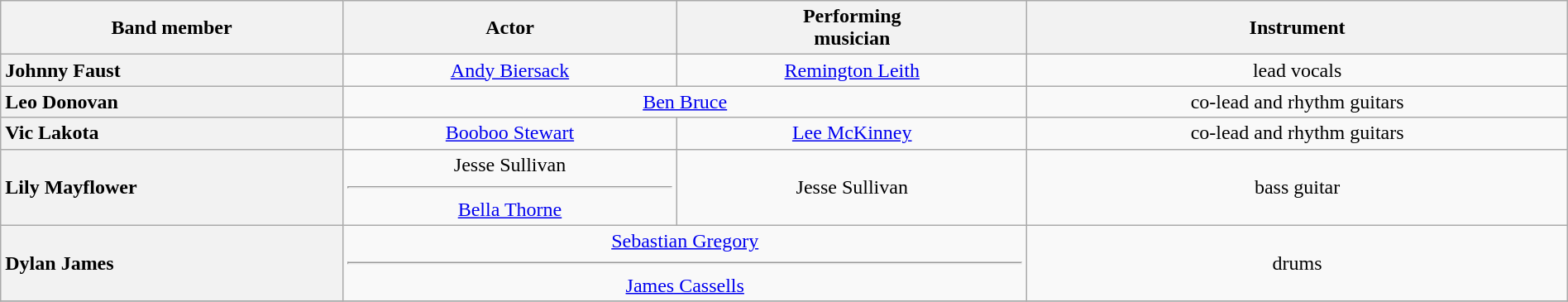<table class="wikitable plainrowheaders" style="text-align:center" width=100%>
<tr>
<th scope="col">Band member</th>
<th scope="col">Actor</th>
<th scope="col">Performing <br>musician</th>
<th scope="col">Instrument</th>
</tr>
<tr>
<th scope="row" style="text-align:left">Johnny Faust</th>
<td><a href='#'>Andy Biersack</a></td>
<td><a href='#'>Remington Leith</a></td>
<td>lead vocals</td>
</tr>
<tr>
<th scope="row" style="text-align:left">Leo Donovan</th>
<td colspan="2"><a href='#'>Ben Bruce</a></td>
<td>co-lead and rhythm guitars</td>
</tr>
<tr>
<th scope="row" style="text-align:left">Vic Lakota</th>
<td><a href='#'>Booboo Stewart</a></td>
<td><a href='#'>Lee McKinney</a></td>
<td>co-lead and rhythm guitars</td>
</tr>
<tr>
<th scope="row" style="text-align:left">Lily Mayflower</th>
<td>Jesse Sullivan <hr><a href='#'>Bella Thorne</a></td>
<td>Jesse Sullivan</td>
<td>bass guitar</td>
</tr>
<tr>
<th scope="row" style="text-align:left">Dylan James</th>
<td colspan="2"><a href='#'>Sebastian Gregory</a> <hr><a href='#'>James Cassells</a></td>
<td>drums</td>
</tr>
<tr>
</tr>
</table>
